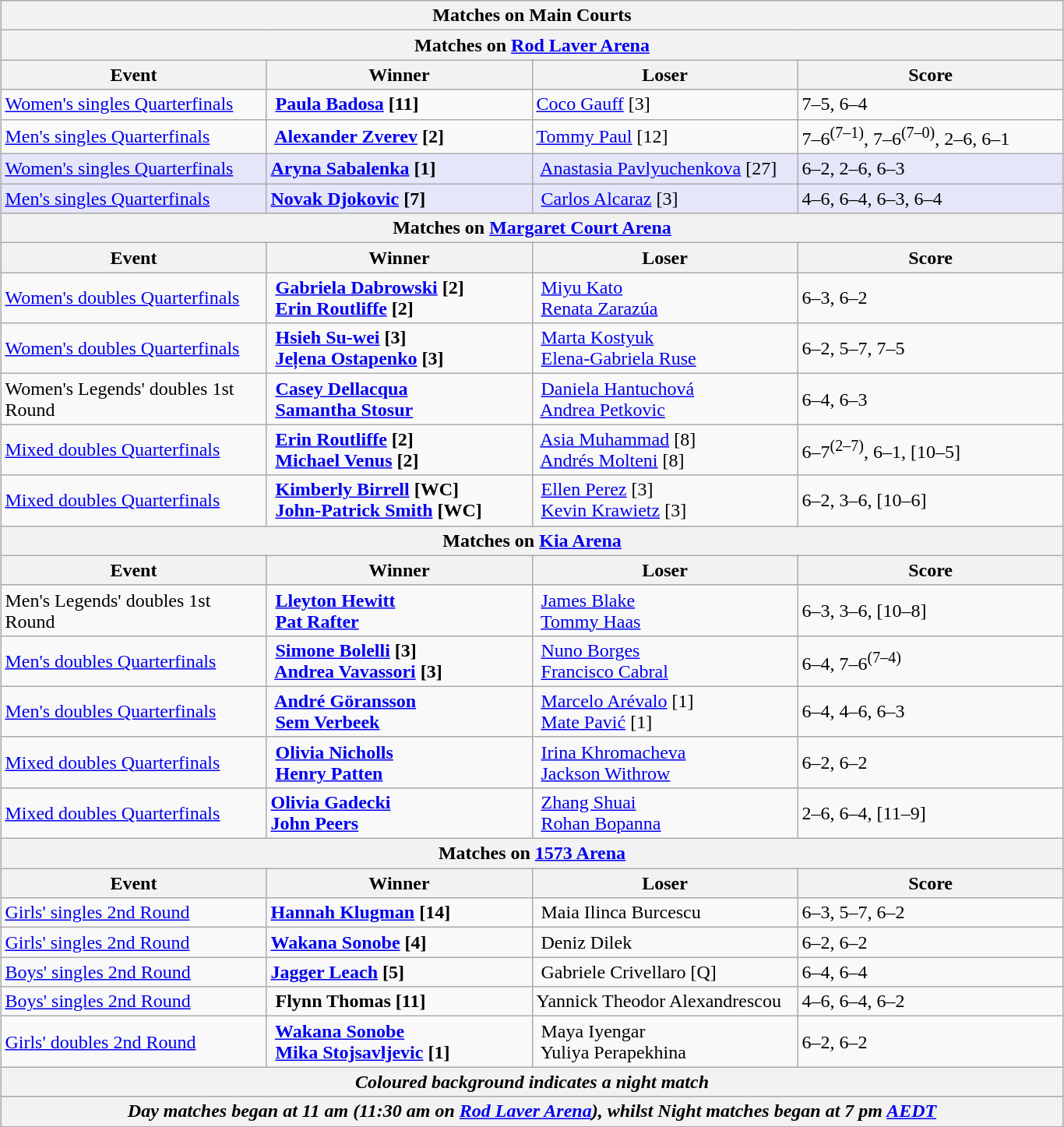<table class="wikitable collapsible uncollapsed" style="margin:auto;">
<tr>
<th colspan=4><strong>Matches on Main Courts</strong></th>
</tr>
<tr>
<th colspan=4><strong>Matches on <a href='#'>Rod Laver Arena</a></strong></th>
</tr>
<tr>
<th style="width:220px;">Event</th>
<th style="width:220px;">Winner</th>
<th style="width:220px;">Loser</th>
<th style="width:220px;">Score</th>
</tr>
<tr>
<td><a href='#'>Women's singles Quarterfinals</a></td>
<td><strong> <a href='#'>Paula Badosa</a> [11]</strong></td>
<td> <a href='#'>Coco Gauff</a> [3]</td>
<td>7–5, 6–4</td>
</tr>
<tr>
<td><a href='#'>Men's singles Quarterfinals</a></td>
<td><strong> <a href='#'>Alexander Zverev</a> [2]</strong></td>
<td> <a href='#'>Tommy Paul</a> [12]</td>
<td>7–6<sup>(7–1)</sup>, 7–6<sup>(7–0)</sup>, 2–6, 6–1</td>
</tr>
<tr bgcolor=lavender>
<td><a href='#'>Women's singles Quarterfinals</a></td>
<td><strong> <a href='#'>Aryna Sabalenka</a> [1]</strong></td>
<td> <a href='#'>Anastasia Pavlyuchenkova</a> [27]</td>
<td>6–2, 2–6, 6–3</td>
</tr>
<tr bgcolor=lavender>
<td><a href='#'>Men's singles Quarterfinals</a></td>
<td><strong> <a href='#'>Novak Djokovic</a> [7]</strong></td>
<td> <a href='#'>Carlos Alcaraz</a> [3]</td>
<td>4–6, 6–4, 6–3, 6–4</td>
</tr>
<tr>
<th colspan=4><strong>Matches on <a href='#'>Margaret Court Arena</a></strong></th>
</tr>
<tr>
<th style="width:220px;">Event</th>
<th style="width:220px;">Winner</th>
<th style="width:220px;">Loser</th>
<th style="width:220px;">Score</th>
</tr>
<tr>
<td><a href='#'>Women's doubles Quarterfinals</a></td>
<td><strong> <a href='#'>Gabriela Dabrowski</a> [2] <br>  <a href='#'>Erin Routliffe</a> [2]</strong></td>
<td> <a href='#'>Miyu Kato</a> <br> <a href='#'>Renata Zarazúa</a></td>
<td>6–3, 6–2</td>
</tr>
<tr>
<td><a href='#'>Women's doubles Quarterfinals</a></td>
<td><strong> <a href='#'>Hsieh Su-wei</a> [3]<br> <a href='#'>Jeļena Ostapenko</a> [3]</strong></td>
<td> <a href='#'>Marta Kostyuk</a><br> <a href='#'>Elena-Gabriela Ruse</a></td>
<td>6–2, 5–7, 7–5</td>
</tr>
<tr>
<td>Women's Legends' doubles 1st Round</td>
<td><strong> <a href='#'>Casey Dellacqua</a><br> <a href='#'>Samantha Stosur</a></strong></td>
<td> <a href='#'>Daniela Hantuchová</a><br> <a href='#'>Andrea Petkovic</a></td>
<td>6–4, 6–3</td>
</tr>
<tr>
<td><a href='#'>Mixed doubles Quarterfinals</a></td>
<td><strong> <a href='#'>Erin Routliffe</a> [2]<br> <a href='#'>Michael Venus</a> [2]</strong></td>
<td> <a href='#'>Asia Muhammad</a> [8]<br> <a href='#'>Andrés Molteni</a> [8]</td>
<td>6–7<sup>(2–7)</sup>, 6–1, [10–5]</td>
</tr>
<tr>
<td><a href='#'>Mixed doubles Quarterfinals</a></td>
<td><strong> <a href='#'>Kimberly Birrell</a> [WC]<br> <a href='#'>John-Patrick Smith</a> [WC]</strong></td>
<td> <a href='#'>Ellen Perez</a> [3]<br> <a href='#'>Kevin Krawietz</a> [3]</td>
<td>6–2, 3–6, [10–6]</td>
</tr>
<tr>
<th colspan=4><strong>Matches on <a href='#'>Kia Arena</a></strong></th>
</tr>
<tr>
<th style="width:220px;">Event</th>
<th style="width:220px;">Winner</th>
<th style="width:220px;">Loser</th>
<th style="width:220px;">Score</th>
</tr>
<tr>
<td>Men's Legends' doubles 1st Round</td>
<td><strong> <a href='#'>Lleyton Hewitt</a> <br>  <a href='#'>Pat Rafter</a></strong></td>
<td> <a href='#'>James Blake</a> <br> <a href='#'>Tommy Haas</a></td>
<td>6–3, 3–6, [10–8]</td>
</tr>
<tr>
<td><a href='#'>Men's doubles Quarterfinals</a></td>
<td><strong> <a href='#'>Simone Bolelli</a> [3]<br> <a href='#'>Andrea Vavassori</a> [3]</strong></td>
<td> <a href='#'>Nuno Borges</a><br> <a href='#'>Francisco Cabral</a></td>
<td>6–4, 7–6<sup>(7–4)</sup></td>
</tr>
<tr>
<td><a href='#'>Men's doubles Quarterfinals</a></td>
<td><strong> <a href='#'>André Göransson</a><br> <a href='#'>Sem Verbeek</a></strong></td>
<td> <a href='#'>Marcelo Arévalo</a> [1]<br> <a href='#'>Mate Pavić</a> [1]</td>
<td>6–4, 4–6, 6–3</td>
</tr>
<tr>
<td><a href='#'>Mixed doubles Quarterfinals</a></td>
<td><strong> <a href='#'>Olivia Nicholls</a><br> <a href='#'>Henry Patten</a></strong></td>
<td> <a href='#'>Irina Khromacheva</a><br> <a href='#'>Jackson Withrow</a></td>
<td>6–2, 6–2</td>
</tr>
<tr>
<td><a href='#'>Mixed doubles Quarterfinals</a></td>
<td><strong> <a href='#'>Olivia Gadecki</a><br> <a href='#'>John Peers</a></strong></td>
<td> <a href='#'>Zhang Shuai</a><br> <a href='#'>Rohan Bopanna</a></td>
<td>2–6, 6–4, [11–9]</td>
</tr>
<tr>
<th colspan=4><strong>Matches on <a href='#'>1573 Arena</a></strong></th>
</tr>
<tr>
<th style="width:220px;">Event</th>
<th style="width:220px;">Winner</th>
<th style="width:220px;">Loser</th>
<th style="width:220px;">Score</th>
</tr>
<tr>
<td><a href='#'>Girls' singles 2nd Round</a></td>
<td><strong> <a href='#'>Hannah Klugman</a> [14]</strong></td>
<td> Maia Ilinca Burcescu</td>
<td>6–3, 5–7, 6–2</td>
</tr>
<tr>
<td><a href='#'>Girls' singles 2nd Round</a></td>
<td><strong> <a href='#'>Wakana Sonobe</a> [4]</strong></td>
<td> Deniz Dilek</td>
<td>6–2, 6–2</td>
</tr>
<tr>
<td><a href='#'>Boys' singles 2nd Round</a></td>
<td><strong> <a href='#'>Jagger Leach</a> [5]</strong></td>
<td> Gabriele Crivellaro [Q]</td>
<td>6–4, 6–4</td>
</tr>
<tr>
<td><a href='#'>Boys' singles 2nd Round</a></td>
<td><strong> Flynn Thomas [11]</strong></td>
<td> Yannick Theodor Alexandrescou</td>
<td>4–6, 6–4, 6–2</td>
</tr>
<tr>
<td><a href='#'>Girls' doubles 2nd Round</a></td>
<td><strong> <a href='#'>Wakana Sonobe</a><br> <a href='#'>Mika Stojsavljevic</a> [1]</strong></td>
<td> Maya Iyengar<br> Yuliya Perapekhina</td>
<td>6–2, 6–2</td>
</tr>
<tr>
<th colspan=4><em>Coloured background indicates a night match</em></th>
</tr>
<tr>
<th colspan=4><em>Day matches began at 11 am (11:30 am on <a href='#'>Rod Laver Arena</a>), whilst Night matches began at 7 pm <a href='#'>AEDT</a></em></th>
</tr>
</table>
